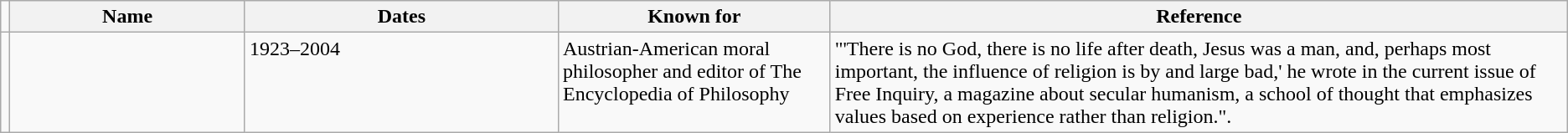<table class="wikitable sortable">
<tr style="vertical-align:top; text-align:left;">
<td></td>
<th style="width:15%;">Name</th>
<th class="unsortable"! style="width:20%;">Dates</th>
<th>Known for</th>
<th class="unsortable">Reference</th>
</tr>
<tr valign="top">
<td></td>
<td></td>
<td>1923–2004</td>
<td>Austrian-American moral philosopher and editor of The Encyclopedia of Philosophy</td>
<td>"'There is no God, there is no life after death, Jesus was a man, and, perhaps most important, the influence of religion is by and large bad,' he wrote in the current issue of Free Inquiry, a magazine about secular humanism, a school of thought that emphasizes values based on experience rather than religion.".</td>
</tr>
</table>
